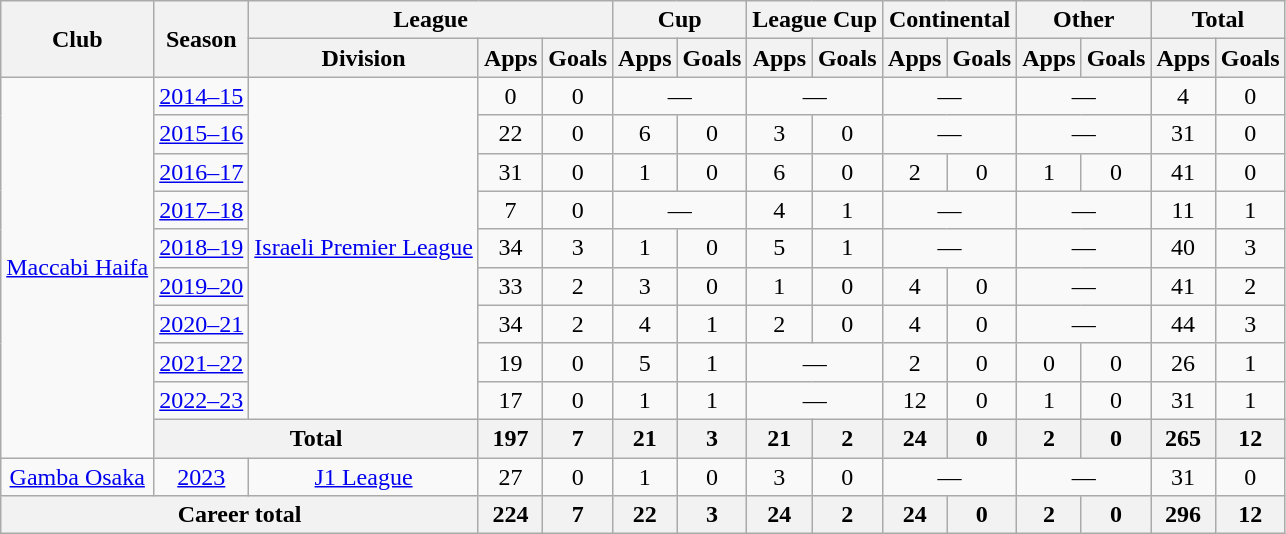<table class="wikitable" style="text-align: center">
<tr>
<th rowspan="2">Club</th>
<th rowspan="2">Season</th>
<th colspan="3">League</th>
<th colspan="2">Cup</th>
<th colspan="2">League Cup</th>
<th colspan="2">Continental</th>
<th colspan="2">Other</th>
<th colspan="2">Total</th>
</tr>
<tr>
<th>Division</th>
<th>Apps</th>
<th>Goals</th>
<th>Apps</th>
<th>Goals</th>
<th>Apps</th>
<th>Goals</th>
<th>Apps</th>
<th>Goals</th>
<th>Apps</th>
<th>Goals</th>
<th>Apps</th>
<th>Goals</th>
</tr>
<tr>
<td rowspan="10"><a href='#'>Maccabi Haifa</a></td>
<td><a href='#'>2014–15</a></td>
<td rowspan="9"><a href='#'>Israeli Premier League</a></td>
<td>0</td>
<td>0</td>
<td colspan="2">—</td>
<td colspan="2">—</td>
<td colspan="2">—</td>
<td colspan="2">—</td>
<td>4</td>
<td>0</td>
</tr>
<tr>
<td><a href='#'>2015–16</a></td>
<td>22</td>
<td>0</td>
<td>6</td>
<td>0</td>
<td>3</td>
<td>0</td>
<td colspan="2">—</td>
<td colspan="2">—</td>
<td>31</td>
<td>0</td>
</tr>
<tr>
<td><a href='#'>2016–17</a></td>
<td>31</td>
<td>0</td>
<td>1</td>
<td>0</td>
<td>6</td>
<td>0</td>
<td>2</td>
<td>0</td>
<td>1</td>
<td>0</td>
<td>41</td>
<td>0</td>
</tr>
<tr>
<td><a href='#'>2017–18</a></td>
<td>7</td>
<td>0</td>
<td colspan="2">—</td>
<td>4</td>
<td>1</td>
<td colspan="2">—</td>
<td colspan="2">—</td>
<td>11</td>
<td>1</td>
</tr>
<tr>
<td><a href='#'>2018–19</a></td>
<td>34</td>
<td>3</td>
<td>1</td>
<td>0</td>
<td>5</td>
<td>1</td>
<td colspan="2">—</td>
<td colspan="2">—</td>
<td>40</td>
<td>3</td>
</tr>
<tr>
<td><a href='#'>2019–20</a></td>
<td>33</td>
<td>2</td>
<td>3</td>
<td>0</td>
<td>1</td>
<td>0</td>
<td>4</td>
<td>0</td>
<td colspan="2">—</td>
<td>41</td>
<td>2</td>
</tr>
<tr>
<td><a href='#'>2020–21</a></td>
<td>34</td>
<td>2</td>
<td>4</td>
<td>1</td>
<td>2</td>
<td>0</td>
<td>4</td>
<td>0</td>
<td colspan="2">—</td>
<td>44</td>
<td>3</td>
</tr>
<tr>
<td><a href='#'>2021–22</a></td>
<td>19</td>
<td>0</td>
<td>5</td>
<td>1</td>
<td colspan="2">—</td>
<td>2</td>
<td>0</td>
<td>0</td>
<td>0</td>
<td>26</td>
<td>1</td>
</tr>
<tr>
<td><a href='#'>2022–23</a></td>
<td>17</td>
<td>0</td>
<td>1</td>
<td>1</td>
<td colspan="2">—</td>
<td>12</td>
<td>0</td>
<td>1</td>
<td>0</td>
<td>31</td>
<td>1</td>
</tr>
<tr>
<th colspan="2"><strong>Total</strong></th>
<th>197</th>
<th>7</th>
<th>21</th>
<th>3</th>
<th>21</th>
<th>2</th>
<th>24</th>
<th>0</th>
<th>2</th>
<th>0</th>
<th>265</th>
<th>12</th>
</tr>
<tr>
<td><a href='#'>Gamba Osaka</a></td>
<td><a href='#'>2023</a></td>
<td><a href='#'>J1 League</a></td>
<td>27</td>
<td>0</td>
<td>1</td>
<td>0</td>
<td>3</td>
<td>0</td>
<td colspan="2">—</td>
<td colspan="2">—</td>
<td>31</td>
<td>0</td>
</tr>
<tr>
<th colspan="3"><strong>Career total</strong></th>
<th>224</th>
<th>7</th>
<th>22</th>
<th>3</th>
<th>24</th>
<th>2</th>
<th>24</th>
<th>0</th>
<th>2</th>
<th>0</th>
<th>296</th>
<th>12</th>
</tr>
</table>
